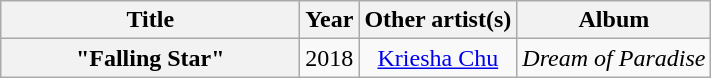<table class="wikitable plainrowheaders" style="text-align:center">
<tr>
<th scope="col" style="width:12em">Title</th>
<th scope="col">Year</th>
<th scope="col">Other artist(s)</th>
<th scope="col">Album</th>
</tr>
<tr>
<th scope="row">"Falling Star"</th>
<td>2018</td>
<td><a href='#'>Kriesha Chu</a></td>
<td><em>Dream of Paradise</em></td>
</tr>
</table>
